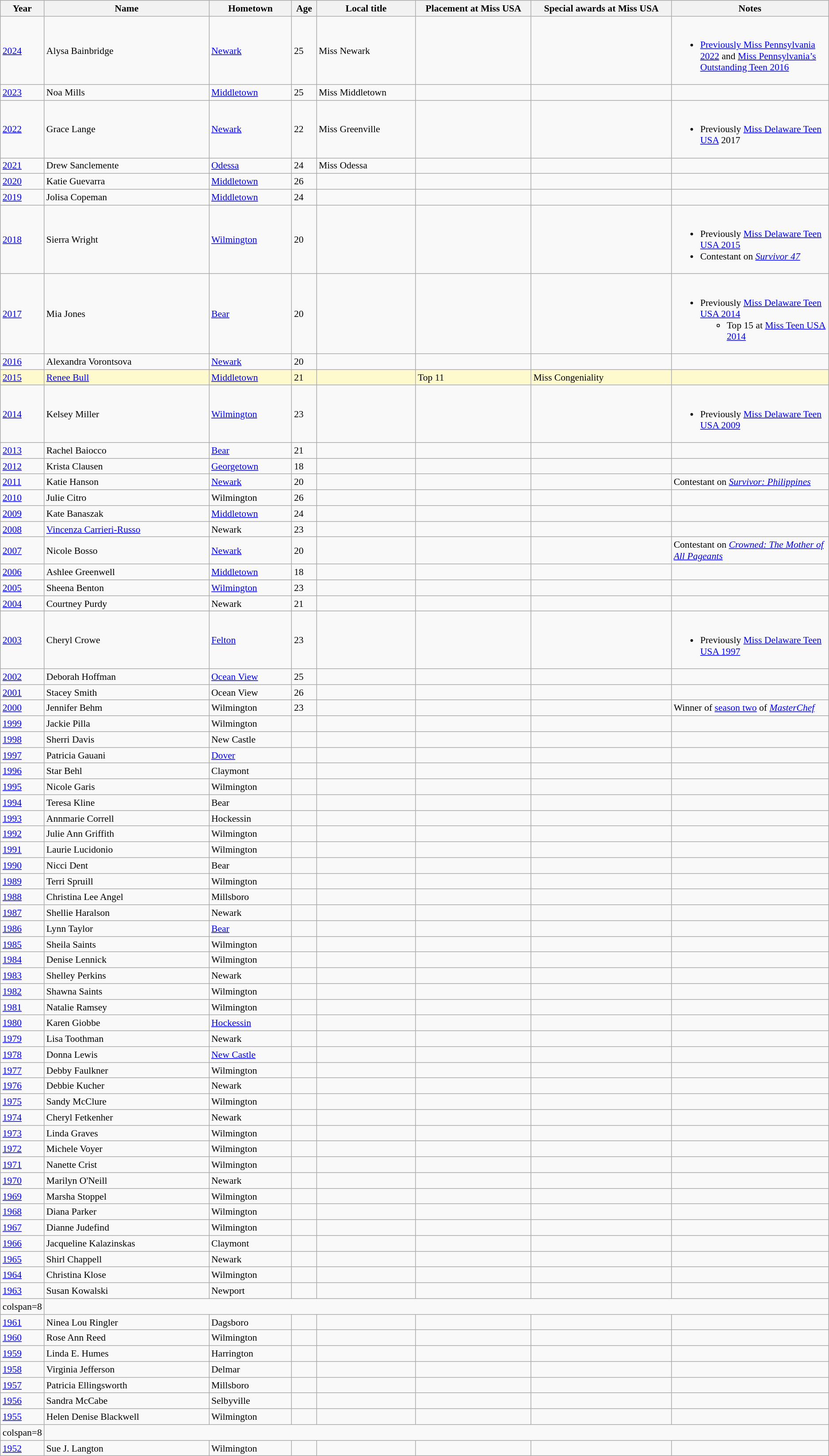<table class="wikitable"style="font-size:90%;">
<tr bgcolor="#efefef">
<th width=5%>Year</th>
<th width=20%>Name</th>
<th width=10%>Hometown</th>
<th width=3%>Age</th>
<th width=12%>Local title</th>
<th width=14%>Placement at Miss USA</th>
<th width=17%>Special awards at Miss USA</th>
<th width=31%>Notes</th>
</tr>
<tr>
<td><a href='#'>2024</a></td>
<td>Alysa Bainbridge</td>
<td><a href='#'>Newark</a></td>
<td>25</td>
<td>Miss Newark</td>
<td></td>
<td></td>
<td><br><ul><li><a href='#'>Previously Miss Pennsylvania 2022</a> and <a href='#'>Miss Pennsylvania’s Outstanding Teen 2016</a></li></ul></td>
</tr>
<tr>
<td><a href='#'>2023</a></td>
<td>Noa Mills</td>
<td><a href='#'>Middletown</a></td>
<td>25</td>
<td>Miss Middletown</td>
<td></td>
<td></td>
<td></td>
</tr>
<tr>
<td><a href='#'>2022</a></td>
<td>Grace Lange</td>
<td><a href='#'>Newark</a></td>
<td>22</td>
<td>Miss Greenville</td>
<td></td>
<td></td>
<td><br><ul><li>Previously <a href='#'>Miss Delaware Teen USA</a> 2017</li></ul></td>
</tr>
<tr>
<td><a href='#'>2021</a></td>
<td>Drew Sanclemente</td>
<td><a href='#'>Odessa</a></td>
<td>24</td>
<td>Miss Odessa</td>
<td></td>
<td></td>
<td></td>
</tr>
<tr>
<td><a href='#'>2020</a></td>
<td>Katie Guevarra</td>
<td><a href='#'>Middletown</a></td>
<td>26</td>
<td></td>
<td></td>
<td></td>
<td></td>
</tr>
<tr>
<td><a href='#'>2019</a></td>
<td>Jolisa Copeman</td>
<td><a href='#'>Middletown</a></td>
<td>24</td>
<td></td>
<td></td>
<td></td>
<td></td>
</tr>
<tr>
<td><a href='#'>2018</a></td>
<td>Sierra Wright</td>
<td><a href='#'>Wilmington</a></td>
<td>20</td>
<td></td>
<td></td>
<td></td>
<td><br><ul><li>Previously <a href='#'>Miss Delaware Teen USA 2015</a></li><li>Contestant on <em><a href='#'>Survivor 47</a></em></li></ul></td>
</tr>
<tr>
<td><a href='#'>2017</a></td>
<td>Mia Jones</td>
<td><a href='#'>Bear</a></td>
<td>20</td>
<td></td>
<td></td>
<td></td>
<td><br><ul><li>Previously <a href='#'>Miss Delaware Teen USA 2014</a><ul><li>Top 15 at <a href='#'>Miss Teen USA 2014</a></li></ul></li></ul></td>
</tr>
<tr>
<td><a href='#'>2016</a></td>
<td>Alexandra Vorontsova</td>
<td><a href='#'>Newark</a></td>
<td>20</td>
<td></td>
<td></td>
<td></td>
<td></td>
</tr>
<tr style="background-color:#FFFACD;">
<td><a href='#'>2015</a></td>
<td><a href='#'>Renee Bull</a></td>
<td><a href='#'>Middletown</a></td>
<td>21</td>
<td></td>
<td>Top 11</td>
<td>Miss Congeniality</td>
<td></td>
</tr>
<tr>
<td><a href='#'>2014</a></td>
<td>Kelsey Miller</td>
<td><a href='#'>Wilmington</a></td>
<td>23</td>
<td></td>
<td></td>
<td></td>
<td><br><ul><li>Previously <a href='#'>Miss Delaware Teen USA 2009</a></li></ul></td>
</tr>
<tr>
<td><a href='#'>2013</a></td>
<td>Rachel Baiocco</td>
<td><a href='#'>Bear</a></td>
<td>21</td>
<td></td>
<td></td>
<td></td>
<td></td>
</tr>
<tr>
<td><a href='#'>2012</a></td>
<td>Krista Clausen</td>
<td><a href='#'>Georgetown</a></td>
<td>18</td>
<td></td>
<td></td>
<td></td>
<td></td>
</tr>
<tr>
<td><a href='#'>2011</a></td>
<td>Katie Hanson</td>
<td><a href='#'>Newark</a></td>
<td>20</td>
<td></td>
<td></td>
<td></td>
<td>Contestant on <em><a href='#'>Survivor: Philippines</a></em></td>
</tr>
<tr>
<td><a href='#'>2010</a></td>
<td>Julie Citro</td>
<td>Wilmington</td>
<td>26</td>
<td></td>
<td></td>
<td></td>
<td></td>
</tr>
<tr>
<td><a href='#'>2009</a></td>
<td>Kate Banaszak</td>
<td><a href='#'>Middletown</a></td>
<td>24</td>
<td></td>
<td></td>
<td></td>
<td></td>
</tr>
<tr>
<td><a href='#'>2008</a></td>
<td><a href='#'>Vincenza Carrieri-Russo</a></td>
<td>Newark</td>
<td>23</td>
<td></td>
<td></td>
<td></td>
<td></td>
</tr>
<tr>
<td><a href='#'>2007</a></td>
<td>Nicole Bosso</td>
<td><a href='#'>Newark</a></td>
<td>20</td>
<td></td>
<td></td>
<td></td>
<td>Contestant on <em><a href='#'>Crowned: The Mother of All Pageants</a></em></td>
</tr>
<tr>
<td><a href='#'>2006</a></td>
<td>Ashlee Greenwell</td>
<td><a href='#'>Middletown</a></td>
<td>18</td>
<td></td>
<td></td>
<td></td>
<td></td>
</tr>
<tr>
<td><a href='#'>2005</a></td>
<td>Sheena Benton</td>
<td><a href='#'>Wilmington</a></td>
<td>23</td>
<td></td>
<td></td>
<td></td>
<td></td>
</tr>
<tr>
<td><a href='#'>2004</a></td>
<td>Courtney Purdy</td>
<td>Newark</td>
<td>21</td>
<td></td>
<td></td>
<td></td>
<td></td>
</tr>
<tr>
<td><a href='#'>2003</a></td>
<td>Cheryl Crowe</td>
<td><a href='#'>Felton</a></td>
<td>23</td>
<td></td>
<td></td>
<td></td>
<td><br><ul><li>Previously <a href='#'>Miss Delaware Teen USA 1997</a></li></ul></td>
</tr>
<tr>
<td><a href='#'>2002</a></td>
<td>Deborah Hoffman</td>
<td><a href='#'>Ocean View</a></td>
<td>25</td>
<td></td>
<td></td>
<td></td>
<td></td>
</tr>
<tr>
<td><a href='#'>2001</a></td>
<td>Stacey Smith</td>
<td>Ocean View</td>
<td>26</td>
<td></td>
<td></td>
<td></td>
<td></td>
</tr>
<tr>
<td><a href='#'>2000</a></td>
<td>Jennifer Behm</td>
<td>Wilmington</td>
<td>23</td>
<td></td>
<td></td>
<td></td>
<td>Winner of <a href='#'>season two</a> of <em><a href='#'>MasterChef</a></em></td>
</tr>
<tr>
<td><a href='#'>1999</a></td>
<td>Jackie Pilla</td>
<td>Wilmington</td>
<td></td>
<td></td>
<td></td>
<td></td>
<td></td>
</tr>
<tr>
<td><a href='#'>1998</a></td>
<td>Sherri Davis</td>
<td>New Castle</td>
<td></td>
<td></td>
<td></td>
<td></td>
<td></td>
</tr>
<tr>
<td><a href='#'>1997</a></td>
<td>Patricia Gauani</td>
<td><a href='#'>Dover</a></td>
<td></td>
<td></td>
<td></td>
<td></td>
<td></td>
</tr>
<tr>
<td><a href='#'>1996</a></td>
<td>Star Behl</td>
<td>Claymont</td>
<td></td>
<td></td>
<td></td>
<td></td>
<td></td>
</tr>
<tr>
<td><a href='#'>1995</a></td>
<td>Nicole Garis</td>
<td>Wilmington</td>
<td></td>
<td></td>
<td></td>
<td></td>
<td></td>
</tr>
<tr>
<td><a href='#'>1994</a></td>
<td>Teresa Kline</td>
<td>Bear</td>
<td></td>
<td></td>
<td></td>
<td></td>
<td></td>
</tr>
<tr>
<td><a href='#'>1993</a></td>
<td>Annmarie Correll</td>
<td>Hockessin</td>
<td></td>
<td></td>
<td></td>
<td></td>
<td></td>
</tr>
<tr>
<td><a href='#'>1992</a></td>
<td>Julie Ann Griffith</td>
<td>Wilmington</td>
<td></td>
<td></td>
<td></td>
<td></td>
<td></td>
</tr>
<tr>
<td><a href='#'>1991</a></td>
<td>Laurie Lucidonio</td>
<td>Wilmington</td>
<td></td>
<td></td>
<td></td>
<td></td>
<td></td>
</tr>
<tr>
<td><a href='#'>1990</a></td>
<td>Nicci Dent</td>
<td>Bear</td>
<td></td>
<td></td>
<td></td>
<td></td>
<td></td>
</tr>
<tr>
<td><a href='#'>1989</a></td>
<td>Terri Spruill</td>
<td>Wilmington</td>
<td></td>
<td></td>
<td></td>
<td></td>
<td></td>
</tr>
<tr>
<td><a href='#'>1988</a></td>
<td>Christina Lee Angel</td>
<td>Millsboro</td>
<td></td>
<td></td>
<td></td>
<td></td>
<td></td>
</tr>
<tr>
<td><a href='#'>1987</a></td>
<td>Shellie Haralson</td>
<td>Newark</td>
<td></td>
<td></td>
<td></td>
<td></td>
<td></td>
</tr>
<tr>
<td><a href='#'>1986</a></td>
<td>Lynn Taylor</td>
<td><a href='#'>Bear</a></td>
<td></td>
<td></td>
<td></td>
<td></td>
<td></td>
</tr>
<tr>
<td><a href='#'>1985</a></td>
<td>Sheila Saints</td>
<td>Wilmington</td>
<td></td>
<td></td>
<td></td>
<td></td>
<td></td>
</tr>
<tr>
<td><a href='#'>1984</a></td>
<td>Denise Lennick</td>
<td>Wilmington</td>
<td></td>
<td></td>
<td></td>
<td></td>
<td></td>
</tr>
<tr>
<td><a href='#'>1983</a></td>
<td>Shelley Perkins</td>
<td>Newark</td>
<td></td>
<td></td>
<td></td>
<td></td>
<td></td>
</tr>
<tr>
<td><a href='#'>1982</a></td>
<td>Shawna Saints</td>
<td>Wilmington</td>
<td></td>
<td></td>
<td></td>
<td></td>
<td></td>
</tr>
<tr>
<td><a href='#'>1981</a></td>
<td>Natalie Ramsey</td>
<td>Wilmington</td>
<td></td>
<td></td>
<td></td>
<td></td>
<td></td>
</tr>
<tr>
<td><a href='#'>1980</a></td>
<td>Karen Giobbe</td>
<td><a href='#'>Hockessin</a></td>
<td></td>
<td></td>
<td></td>
<td></td>
<td></td>
</tr>
<tr>
<td><a href='#'>1979</a></td>
<td>Lisa Toothman</td>
<td>Newark</td>
<td></td>
<td></td>
<td></td>
<td></td>
<td></td>
</tr>
<tr>
<td><a href='#'>1978</a></td>
<td>Donna Lewis</td>
<td><a href='#'>New Castle</a></td>
<td></td>
<td></td>
<td></td>
<td></td>
<td></td>
</tr>
<tr>
<td><a href='#'>1977</a></td>
<td>Debby Faulkner</td>
<td>Wilmington</td>
<td></td>
<td></td>
<td></td>
<td></td>
<td></td>
</tr>
<tr>
<td><a href='#'>1976</a></td>
<td>Debbie Kucher</td>
<td>Newark</td>
<td></td>
<td></td>
<td></td>
<td></td>
<td></td>
</tr>
<tr>
<td><a href='#'>1975</a></td>
<td>Sandy McClure</td>
<td>Wilmington</td>
<td></td>
<td></td>
<td></td>
<td></td>
<td></td>
</tr>
<tr>
<td><a href='#'>1974</a></td>
<td>Cheryl Fetkenher</td>
<td>Newark</td>
<td></td>
<td></td>
<td></td>
<td></td>
<td></td>
</tr>
<tr>
<td><a href='#'>1973</a></td>
<td>Linda Graves</td>
<td>Wilmington</td>
<td></td>
<td></td>
<td></td>
<td></td>
<td></td>
</tr>
<tr>
<td><a href='#'>1972</a></td>
<td>Michele Voyer</td>
<td>Wilmington</td>
<td></td>
<td></td>
<td></td>
<td></td>
<td></td>
</tr>
<tr>
<td><a href='#'>1971</a></td>
<td>Nanette Crist</td>
<td>Wilmington</td>
<td></td>
<td></td>
<td></td>
<td></td>
<td></td>
</tr>
<tr>
<td><a href='#'>1970</a></td>
<td>Marilyn O'Neill</td>
<td>Newark</td>
<td></td>
<td></td>
<td></td>
<td></td>
<td></td>
</tr>
<tr>
<td><a href='#'>1969</a></td>
<td>Marsha Stoppel</td>
<td>Wilmington</td>
<td></td>
<td></td>
<td></td>
<td></td>
<td></td>
</tr>
<tr>
<td><a href='#'>1968</a></td>
<td>Diana Parker</td>
<td>Wilmington</td>
<td></td>
<td></td>
<td></td>
<td></td>
<td></td>
</tr>
<tr>
<td><a href='#'>1967</a></td>
<td>Dianne Judefind</td>
<td>Wilmington</td>
<td></td>
<td></td>
<td></td>
<td></td>
<td></td>
</tr>
<tr>
<td><a href='#'>1966</a></td>
<td>Jacqueline Kalazinskas</td>
<td>Claymont</td>
<td></td>
<td></td>
<td></td>
<td></td>
<td></td>
</tr>
<tr>
<td><a href='#'>1965</a></td>
<td>Shirl Chappell</td>
<td>Newark</td>
<td></td>
<td></td>
<td></td>
<td></td>
<td></td>
</tr>
<tr>
<td><a href='#'>1964</a></td>
<td>Christina Klose</td>
<td>Wilmington</td>
<td></td>
<td></td>
<td></td>
<td></td>
<td></td>
</tr>
<tr>
<td><a href='#'>1963</a></td>
<td>Susan Kowalski</td>
<td>Newport</td>
<td></td>
<td></td>
<td></td>
<td></td>
<td></td>
</tr>
<tr>
<td>colspan=8 </td>
</tr>
<tr>
<td><a href='#'>1961</a></td>
<td>Ninea Lou Ringler</td>
<td>Dagsboro</td>
<td></td>
<td></td>
<td></td>
<td></td>
<td></td>
</tr>
<tr>
<td><a href='#'>1960</a></td>
<td>Rose Ann Reed</td>
<td>Wilmington</td>
<td></td>
<td></td>
<td></td>
<td></td>
<td></td>
</tr>
<tr>
<td><a href='#'>1959</a></td>
<td>Linda E. Humes</td>
<td>Harrington</td>
<td></td>
<td></td>
<td></td>
<td></td>
<td></td>
</tr>
<tr>
<td><a href='#'>1958</a></td>
<td>Virginia Jefferson</td>
<td>Delmar</td>
<td></td>
<td></td>
<td></td>
<td></td>
<td></td>
</tr>
<tr>
<td><a href='#'>1957</a></td>
<td>Patricia Ellingsworth</td>
<td>Millsboro</td>
<td></td>
<td></td>
<td></td>
<td></td>
<td></td>
</tr>
<tr>
<td><a href='#'>1956</a></td>
<td>Sandra McCabe</td>
<td>Selbyville</td>
<td></td>
<td></td>
<td></td>
<td></td>
<td></td>
</tr>
<tr>
<td><a href='#'>1955</a></td>
<td>Helen Denise Blackwell</td>
<td>Wilmington</td>
<td></td>
<td></td>
<td></td>
<td></td>
<td></td>
</tr>
<tr>
<td>colspan=8 </td>
</tr>
<tr>
<td><a href='#'>1952</a></td>
<td>Sue J. Langton</td>
<td>Wilmington</td>
<td></td>
<td></td>
<td></td>
<td></td>
<td></td>
</tr>
</table>
